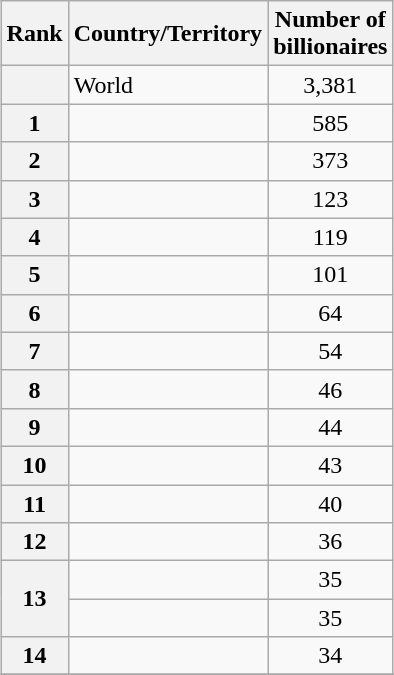<table class="wikitable sortable" style="margin-left:auto; margin-right:auto; margin-top:0;">
<tr>
<th>Rank</th>
<th>Country/Territory</th>
<th data-sort-type=“number”>Number of<br>billionaires</th>
</tr>
<tr>
<th></th>
<td>World</td>
<td align="center">3,381</td>
</tr>
<tr>
<th>1</th>
<td></td>
<td align="center">585</td>
</tr>
<tr>
<th>2</th>
<td></td>
<td align="center">373</td>
</tr>
<tr>
<th>3</th>
<td></td>
<td align="center">123</td>
</tr>
<tr>
<th>4</th>
<td></td>
<td align="center">119</td>
</tr>
<tr>
<th>5</th>
<td></td>
<td align="center">101</td>
</tr>
<tr>
<th>6</th>
<td></td>
<td align="center">64</td>
</tr>
<tr>
<th>7</th>
<td></td>
<td align="center">54</td>
</tr>
<tr>
<th>8</th>
<td></td>
<td align="center">46</td>
</tr>
<tr>
<th>9</th>
<td></td>
<td align="center">44</td>
</tr>
<tr>
<th>10</th>
<td></td>
<td align="center">43</td>
</tr>
<tr>
<th>11</th>
<td></td>
<td align="center">40</td>
</tr>
<tr>
<th>12</th>
<td></td>
<td align="center">36</td>
</tr>
<tr>
<th rowspan=2>13</th>
<td></td>
<td align="center">35</td>
</tr>
<tr>
<td></td>
<td align="center">35</td>
</tr>
<tr>
<th>14</th>
<td></td>
<td align="center">34</td>
</tr>
<tr>
</tr>
</table>
